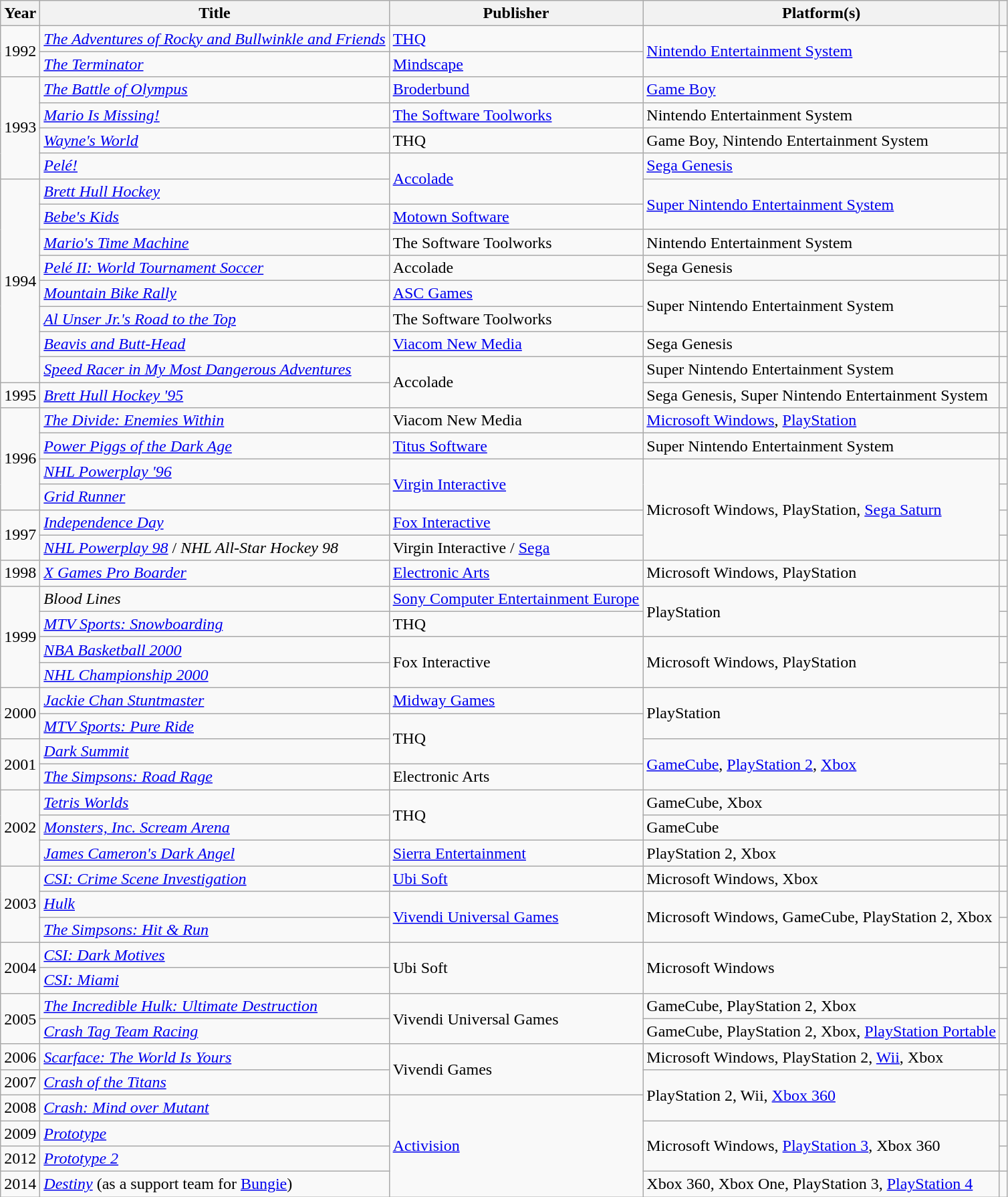<table class="wikitable sortable">
<tr>
<th>Year</th>
<th>Title</th>
<th>Publisher</th>
<th>Platform(s)</th>
<th></th>
</tr>
<tr>
<td rowspan="2">1992</td>
<td><em><a href='#'>The Adventures of Rocky and Bullwinkle and Friends</a></em></td>
<td><a href='#'>THQ</a></td>
<td rowspan="2"><a href='#'>Nintendo Entertainment System</a></td>
<td></td>
</tr>
<tr>
<td><em><a href='#'>The Terminator</a></em></td>
<td><a href='#'>Mindscape</a></td>
<td></td>
</tr>
<tr>
<td rowspan="4">1993</td>
<td><em><a href='#'>The Battle of Olympus</a></em></td>
<td><a href='#'>Broderbund</a></td>
<td><a href='#'>Game Boy</a></td>
<td></td>
</tr>
<tr>
<td><em><a href='#'>Mario Is Missing!</a></em></td>
<td><a href='#'>The Software Toolworks</a></td>
<td>Nintendo Entertainment System</td>
</tr>
<tr>
<td><em><a href='#'>Wayne's World</a></em></td>
<td>THQ</td>
<td>Game Boy, Nintendo Entertainment System</td>
<td></td>
</tr>
<tr>
<td><em><a href='#'>Pelé!</a></em></td>
<td rowspan="2"><a href='#'>Accolade</a></td>
<td><a href='#'>Sega Genesis</a></td>
<td></td>
</tr>
<tr>
<td rowspan="8">1994</td>
<td><em><a href='#'>Brett Hull Hockey</a></em></td>
<td rowspan="2"><a href='#'>Super Nintendo Entertainment System</a></td>
</tr>
<tr>
<td><em><a href='#'>Bebe's Kids</a></em></td>
<td><a href='#'>Motown Software</a></td>
</tr>
<tr>
<td><em><a href='#'>Mario's Time Machine</a></em></td>
<td>The Software Toolworks</td>
<td>Nintendo Entertainment System</td>
<td></td>
</tr>
<tr>
<td><em><a href='#'>Pelé II: World Tournament Soccer</a></em></td>
<td>Accolade</td>
<td>Sega Genesis</td>
</tr>
<tr>
<td><em><a href='#'>Mountain Bike Rally</a></em></td>
<td><a href='#'>ASC Games</a></td>
<td rowspan="2">Super Nintendo Entertainment System</td>
<td></td>
</tr>
<tr>
<td><em><a href='#'>Al Unser Jr.'s Road to the Top</a></em></td>
<td>The Software Toolworks</td>
<td></td>
</tr>
<tr>
<td><em><a href='#'>Beavis and Butt-Head</a></em></td>
<td><a href='#'>Viacom New Media</a></td>
<td>Sega Genesis</td>
<td></td>
</tr>
<tr>
<td><em><a href='#'>Speed Racer in My Most Dangerous Adventures</a></em></td>
<td rowspan="2">Accolade</td>
<td>Super Nintendo Entertainment System</td>
</tr>
<tr>
<td>1995</td>
<td><em><a href='#'>Brett Hull Hockey '95</a></em></td>
<td>Sega Genesis, Super Nintendo Entertainment System</td>
<td></td>
</tr>
<tr>
<td rowspan="4">1996</td>
<td><em><a href='#'>The Divide: Enemies Within</a></em></td>
<td>Viacom New Media</td>
<td><a href='#'>Microsoft Windows</a>, <a href='#'>PlayStation</a></td>
<td></td>
</tr>
<tr>
<td><em><a href='#'>Power Piggs of the Dark Age</a></em></td>
<td><a href='#'>Titus Software</a></td>
<td>Super Nintendo Entertainment System</td>
</tr>
<tr>
<td><em><a href='#'>NHL Powerplay '96</a></em></td>
<td rowspan="2"><a href='#'>Virgin Interactive</a></td>
<td rowspan="4">Microsoft Windows, PlayStation, <a href='#'>Sega Saturn</a></td>
<td></td>
</tr>
<tr>
<td><em><a href='#'>Grid Runner</a></em></td>
<td></td>
</tr>
<tr>
<td rowspan="2">1997</td>
<td><em><a href='#'>Independence Day</a></em></td>
<td><a href='#'>Fox Interactive</a></td>
<td></td>
</tr>
<tr>
<td><em><a href='#'>NHL Powerplay 98</a></em> / <em>NHL All-Star Hockey 98</em></td>
<td>Virgin Interactive / <a href='#'>Sega</a></td>
</tr>
<tr>
<td>1998</td>
<td><em><a href='#'>X Games Pro Boarder</a></em></td>
<td><a href='#'>Electronic Arts</a></td>
<td>Microsoft Windows, PlayStation</td>
<td></td>
</tr>
<tr>
<td rowspan="4">1999</td>
<td><em>Blood Lines</em></td>
<td><a href='#'>Sony Computer Entertainment Europe</a></td>
<td rowspan="2">PlayStation</td>
</tr>
<tr>
<td><em><a href='#'>MTV Sports: Snowboarding</a></em></td>
<td>THQ</td>
<td></td>
</tr>
<tr>
<td><em><a href='#'>NBA Basketball 2000</a></em></td>
<td rowspan="2">Fox Interactive</td>
<td rowspan="2">Microsoft Windows, PlayStation</td>
<td></td>
</tr>
<tr>
<td><em><a href='#'>NHL Championship 2000</a></em></td>
<td></td>
</tr>
<tr>
<td rowspan="2">2000</td>
<td><em><a href='#'>Jackie Chan Stuntmaster</a></em></td>
<td><a href='#'>Midway Games</a></td>
<td rowspan="2">PlayStation</td>
<td></td>
</tr>
<tr>
<td><em><a href='#'>MTV Sports: Pure Ride</a></em></td>
<td rowspan="2">THQ</td>
<td></td>
</tr>
<tr>
<td rowspan="2">2001</td>
<td><em><a href='#'>Dark Summit</a></em></td>
<td rowspan="2"><a href='#'>GameCube</a>, <a href='#'>PlayStation 2</a>, <a href='#'>Xbox</a></td>
<td></td>
</tr>
<tr>
<td><em><a href='#'>The Simpsons: Road Rage</a></em></td>
<td>Electronic Arts</td>
<td></td>
</tr>
<tr>
<td rowspan="3">2002</td>
<td><em><a href='#'>Tetris Worlds</a></em></td>
<td rowspan="2">THQ</td>
<td>GameCube, Xbox</td>
<td></td>
</tr>
<tr>
<td><em><a href='#'>Monsters, Inc. Scream Arena</a></em></td>
<td>GameCube</td>
<td></td>
</tr>
<tr>
<td><em><a href='#'>James Cameron's Dark Angel</a></em></td>
<td><a href='#'>Sierra Entertainment</a></td>
<td>PlayStation 2, Xbox</td>
<td></td>
</tr>
<tr>
<td rowspan="3">2003</td>
<td><em><a href='#'>CSI: Crime Scene Investigation</a></em></td>
<td><a href='#'>Ubi Soft</a></td>
<td>Microsoft Windows, Xbox</td>
<td></td>
</tr>
<tr>
<td><em><a href='#'>Hulk</a></em></td>
<td rowspan="2"><a href='#'>Vivendi Universal Games</a></td>
<td rowspan="2">Microsoft Windows, GameCube, PlayStation 2, Xbox</td>
<td></td>
</tr>
<tr>
<td><em><a href='#'>The Simpsons: Hit & Run</a></em></td>
<td></td>
</tr>
<tr>
<td rowspan="2">2004</td>
<td><em><a href='#'>CSI: Dark Motives</a></em></td>
<td rowspan="2">Ubi Soft</td>
<td rowspan="2">Microsoft Windows</td>
<td></td>
</tr>
<tr>
<td><em><a href='#'>CSI: Miami</a></em></td>
<td></td>
</tr>
<tr>
<td rowspan="2">2005</td>
<td><em><a href='#'>The Incredible Hulk: Ultimate Destruction</a></em></td>
<td rowspan="2">Vivendi Universal Games</td>
<td>GameCube, PlayStation 2, Xbox</td>
<td></td>
</tr>
<tr>
<td><em><a href='#'>Crash Tag Team Racing</a></em></td>
<td>GameCube, PlayStation 2, Xbox, <a href='#'>PlayStation Portable</a></td>
<td></td>
</tr>
<tr>
<td>2006</td>
<td><em><a href='#'>Scarface: The World Is Yours</a></em></td>
<td rowspan="2">Vivendi Games</td>
<td>Microsoft Windows, PlayStation 2, <a href='#'>Wii</a>, Xbox</td>
<td></td>
</tr>
<tr>
<td>2007</td>
<td><em><a href='#'>Crash of the Titans</a></em></td>
<td rowspan="2">PlayStation 2, Wii, <a href='#'>Xbox 360</a></td>
<td></td>
</tr>
<tr>
<td>2008</td>
<td><em><a href='#'>Crash: Mind over Mutant</a></em></td>
<td rowspan="4"><a href='#'>Activision</a></td>
<td></td>
</tr>
<tr>
<td>2009</td>
<td><em><a href='#'>Prototype</a></em></td>
<td rowspan="2">Microsoft Windows, <a href='#'>PlayStation 3</a>, Xbox 360</td>
<td></td>
</tr>
<tr>
<td>2012</td>
<td><em><a href='#'>Prototype 2</a></em></td>
<td></td>
</tr>
<tr>
<td>2014</td>
<td><em><a href='#'>Destiny</a></em> (as a support team for <a href='#'>Bungie</a>)</td>
<td>Xbox 360, Xbox One, PlayStation 3, <a href='#'>PlayStation 4</a></td>
<td></td>
</tr>
</table>
